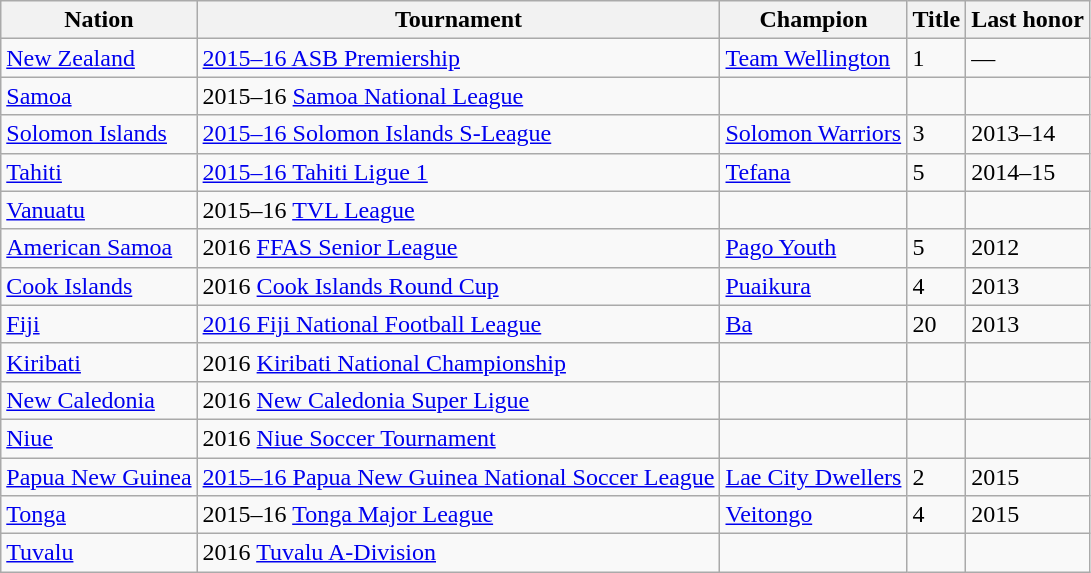<table class="wikitable sortable">
<tr>
<th>Nation</th>
<th>Tournament</th>
<th>Champion</th>
<th data-sort-type="number">Title</th>
<th>Last honor</th>
</tr>
<tr>
<td> <a href='#'>New Zealand</a></td>
<td><a href='#'>2015–16 ASB Premiership</a></td>
<td><a href='#'>Team Wellington</a></td>
<td>1</td>
<td>—</td>
</tr>
<tr>
<td> <a href='#'>Samoa</a></td>
<td>2015–16 <a href='#'>Samoa National League</a></td>
<td></td>
<td></td>
<td></td>
</tr>
<tr>
<td> <a href='#'>Solomon Islands</a></td>
<td><a href='#'>2015–16 Solomon Islands S-League</a></td>
<td><a href='#'>Solomon Warriors</a></td>
<td>3</td>
<td>2013–14</td>
</tr>
<tr>
<td> <a href='#'>Tahiti</a></td>
<td><a href='#'>2015–16 Tahiti Ligue 1</a></td>
<td><a href='#'>Tefana</a></td>
<td>5</td>
<td>2014–15</td>
</tr>
<tr>
<td> <a href='#'>Vanuatu</a></td>
<td>2015–16 <a href='#'>TVL League</a></td>
<td></td>
<td></td>
<td></td>
</tr>
<tr>
<td> <a href='#'>American Samoa</a></td>
<td>2016 <a href='#'>FFAS Senior League</a></td>
<td><a href='#'>Pago Youth</a></td>
<td>5</td>
<td>2012</td>
</tr>
<tr>
<td> <a href='#'>Cook Islands</a></td>
<td>2016 <a href='#'>Cook Islands Round Cup</a></td>
<td><a href='#'>Puaikura</a></td>
<td>4</td>
<td>2013</td>
</tr>
<tr>
<td> <a href='#'>Fiji</a></td>
<td><a href='#'>2016 Fiji National Football League</a></td>
<td><a href='#'>Ba</a></td>
<td>20</td>
<td>2013</td>
</tr>
<tr>
<td> <a href='#'>Kiribati</a></td>
<td>2016 <a href='#'>Kiribati National Championship</a></td>
<td></td>
<td></td>
<td></td>
</tr>
<tr>
<td> <a href='#'>New Caledonia</a></td>
<td>2016 <a href='#'>New Caledonia Super Ligue</a></td>
<td></td>
<td></td>
<td></td>
</tr>
<tr>
<td> <a href='#'>Niue</a></td>
<td>2016 <a href='#'>Niue Soccer Tournament</a></td>
<td></td>
<td></td>
<td></td>
</tr>
<tr>
<td> <a href='#'>Papua New Guinea</a></td>
<td><a href='#'>2015–16 Papua New Guinea National Soccer League</a></td>
<td><a href='#'>Lae City Dwellers</a></td>
<td>2</td>
<td>2015</td>
</tr>
<tr>
<td> <a href='#'>Tonga</a></td>
<td>2015–16 <a href='#'>Tonga Major League</a></td>
<td><a href='#'>Veitongo</a></td>
<td>4</td>
<td>2015</td>
</tr>
<tr>
<td> <a href='#'>Tuvalu</a></td>
<td>2016 <a href='#'>Tuvalu A-Division</a></td>
<td></td>
<td></td>
<td></td>
</tr>
</table>
